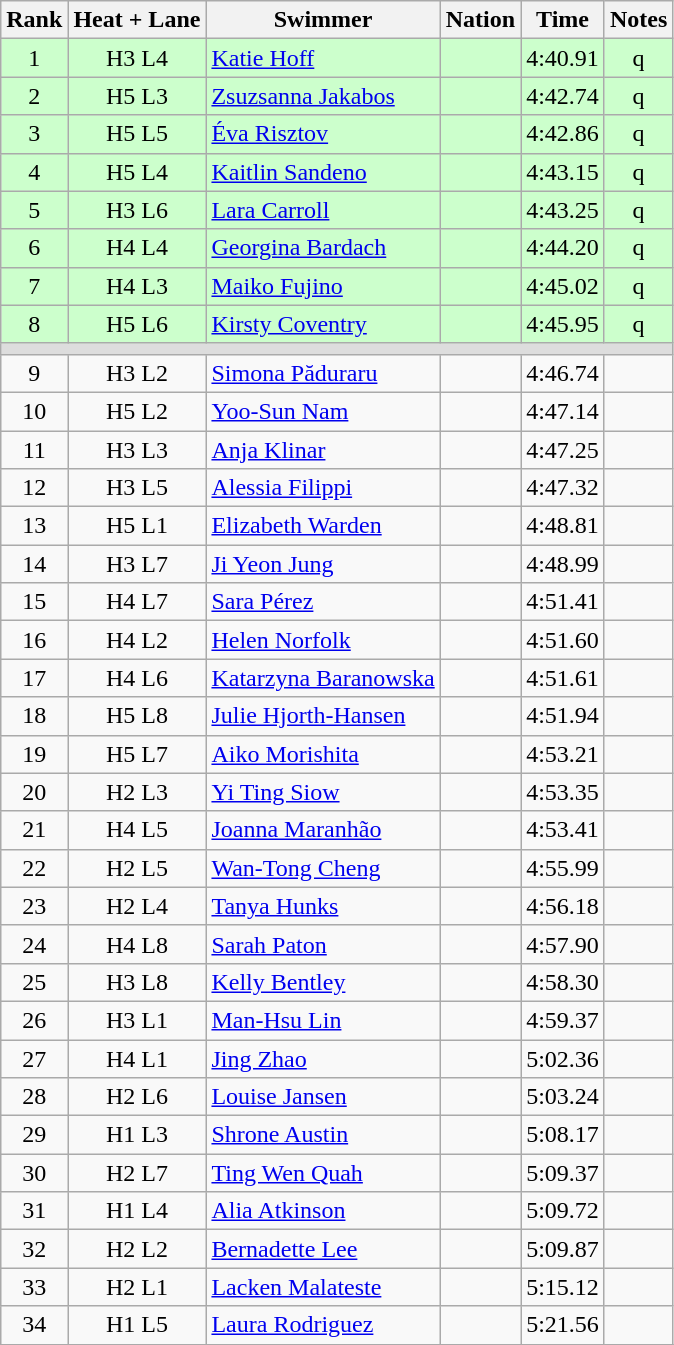<table class="wikitable sortable" style="text-align:center">
<tr>
<th>Rank</th>
<th>Heat + Lane</th>
<th>Swimmer</th>
<th>Nation</th>
<th>Time</th>
<th>Notes</th>
</tr>
<tr bgcolor=ccffcc>
<td>1</td>
<td>H3 L4</td>
<td align=left><a href='#'>Katie Hoff</a></td>
<td align=left></td>
<td>4:40.91</td>
<td>q</td>
</tr>
<tr bgcolor=ccffcc>
<td>2</td>
<td>H5 L3</td>
<td align=left><a href='#'>Zsuzsanna Jakabos</a></td>
<td align=left></td>
<td>4:42.74</td>
<td>q</td>
</tr>
<tr bgcolor=ccffcc>
<td>3</td>
<td>H5 L5</td>
<td align=left><a href='#'>Éva Risztov</a></td>
<td align=left></td>
<td>4:42.86</td>
<td>q</td>
</tr>
<tr bgcolor=ccffcc>
<td>4</td>
<td>H5 L4</td>
<td align=left><a href='#'>Kaitlin Sandeno</a></td>
<td align=left></td>
<td>4:43.15</td>
<td>q</td>
</tr>
<tr bgcolor=ccffcc>
<td>5</td>
<td>H3 L6</td>
<td align=left><a href='#'>Lara Carroll</a></td>
<td align=left></td>
<td>4:43.25</td>
<td>q</td>
</tr>
<tr bgcolor=ccffcc>
<td>6</td>
<td>H4 L4</td>
<td align=left><a href='#'>Georgina Bardach</a></td>
<td align=left></td>
<td>4:44.20</td>
<td>q</td>
</tr>
<tr bgcolor=ccffcc>
<td>7</td>
<td>H4 L3</td>
<td align=left><a href='#'>Maiko Fujino</a></td>
<td align=left></td>
<td>4:45.02</td>
<td>q</td>
</tr>
<tr bgcolor=ccffcc>
<td>8</td>
<td>H5 L6</td>
<td align=left><a href='#'>Kirsty Coventry</a></td>
<td align=left></td>
<td>4:45.95</td>
<td>q</td>
</tr>
<tr bgcolor=#DDDDDD>
<td colspan=6></td>
</tr>
<tr>
<td>9</td>
<td>H3 L2</td>
<td align=left><a href='#'>Simona Păduraru</a></td>
<td align=left></td>
<td>4:46.74</td>
<td></td>
</tr>
<tr>
<td>10</td>
<td>H5 L2</td>
<td align=left><a href='#'>Yoo-Sun Nam</a></td>
<td align=left></td>
<td>4:47.14</td>
<td></td>
</tr>
<tr>
<td>11</td>
<td>H3 L3</td>
<td align=left><a href='#'>Anja Klinar</a></td>
<td align=left></td>
<td>4:47.25</td>
<td></td>
</tr>
<tr>
<td>12</td>
<td>H3 L5</td>
<td align=left><a href='#'>Alessia Filippi</a></td>
<td align=left></td>
<td>4:47.32</td>
<td></td>
</tr>
<tr>
<td>13</td>
<td>H5 L1</td>
<td align=left><a href='#'>Elizabeth Warden</a></td>
<td align=left></td>
<td>4:48.81</td>
<td></td>
</tr>
<tr>
<td>14</td>
<td>H3 L7</td>
<td align=left><a href='#'>Ji Yeon Jung</a></td>
<td align=left></td>
<td>4:48.99</td>
<td></td>
</tr>
<tr>
<td>15</td>
<td>H4 L7</td>
<td align=left><a href='#'>Sara Pérez</a></td>
<td align=left></td>
<td>4:51.41</td>
<td></td>
</tr>
<tr>
<td>16</td>
<td>H4 L2</td>
<td align=left><a href='#'>Helen Norfolk</a></td>
<td align=left></td>
<td>4:51.60</td>
<td></td>
</tr>
<tr>
<td>17</td>
<td>H4 L6</td>
<td align=left><a href='#'>Katarzyna Baranowska</a></td>
<td align=left></td>
<td>4:51.61</td>
<td></td>
</tr>
<tr>
<td>18</td>
<td>H5 L8</td>
<td align=left><a href='#'>Julie Hjorth-Hansen</a></td>
<td align=left></td>
<td>4:51.94</td>
<td></td>
</tr>
<tr>
<td>19</td>
<td>H5 L7</td>
<td align=left><a href='#'>Aiko Morishita</a></td>
<td align=left></td>
<td>4:53.21</td>
<td></td>
</tr>
<tr>
<td>20</td>
<td>H2 L3</td>
<td align=left><a href='#'>Yi Ting Siow</a></td>
<td align=left></td>
<td>4:53.35</td>
<td></td>
</tr>
<tr>
<td>21</td>
<td>H4 L5</td>
<td align=left><a href='#'>Joanna Maranhão</a></td>
<td align=left></td>
<td>4:53.41</td>
<td></td>
</tr>
<tr>
<td>22</td>
<td>H2 L5</td>
<td align=left><a href='#'>Wan-Tong Cheng</a></td>
<td align=left></td>
<td>4:55.99</td>
<td></td>
</tr>
<tr>
<td>23</td>
<td>H2 L4</td>
<td align=left><a href='#'>Tanya Hunks</a></td>
<td align=left></td>
<td>4:56.18</td>
<td></td>
</tr>
<tr>
<td>24</td>
<td>H4 L8</td>
<td align=left><a href='#'>Sarah Paton</a></td>
<td align=left></td>
<td>4:57.90</td>
<td></td>
</tr>
<tr>
<td>25</td>
<td>H3 L8</td>
<td align=left><a href='#'>Kelly Bentley</a></td>
<td align=left></td>
<td>4:58.30</td>
<td></td>
</tr>
<tr>
<td>26</td>
<td>H3 L1</td>
<td align=left><a href='#'>Man-Hsu Lin</a></td>
<td align=left></td>
<td>4:59.37</td>
<td></td>
</tr>
<tr>
<td>27</td>
<td>H4 L1</td>
<td align=left><a href='#'>Jing Zhao</a></td>
<td align=left></td>
<td>5:02.36</td>
<td></td>
</tr>
<tr>
<td>28</td>
<td>H2 L6</td>
<td align=left><a href='#'>Louise Jansen</a></td>
<td align=left></td>
<td>5:03.24</td>
<td></td>
</tr>
<tr>
<td>29</td>
<td>H1 L3</td>
<td align=left><a href='#'>Shrone Austin</a></td>
<td align=left></td>
<td>5:08.17</td>
<td></td>
</tr>
<tr>
<td>30</td>
<td>H2 L7</td>
<td align=left><a href='#'>Ting Wen Quah</a></td>
<td align=left></td>
<td>5:09.37</td>
<td></td>
</tr>
<tr>
<td>31</td>
<td>H1 L4</td>
<td align=left><a href='#'>Alia Atkinson</a></td>
<td align=left></td>
<td>5:09.72</td>
<td></td>
</tr>
<tr>
<td>32</td>
<td>H2 L2</td>
<td align=left><a href='#'>Bernadette Lee</a></td>
<td align=left></td>
<td>5:09.87</td>
<td></td>
</tr>
<tr>
<td>33</td>
<td>H2 L1</td>
<td align=left><a href='#'>Lacken Malateste</a></td>
<td align=left></td>
<td>5:15.12</td>
<td></td>
</tr>
<tr>
<td>34</td>
<td>H1 L5</td>
<td align=left><a href='#'>Laura Rodriguez</a></td>
<td align=left></td>
<td>5:21.56</td>
<td></td>
</tr>
<tr>
</tr>
</table>
